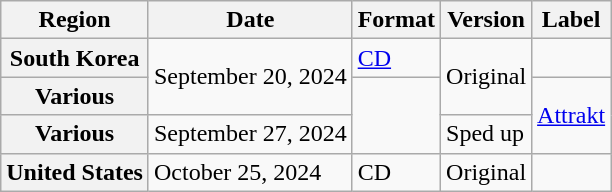<table class="wikitable plainrowheaders">
<tr>
<th scope="col">Region</th>
<th scope="col">Date</th>
<th scope="col">Format</th>
<th scope="col">Version</th>
<th scope="col">Label</th>
</tr>
<tr>
<th scope="row">South Korea</th>
<td rowspan="2">September 20, 2024</td>
<td><a href='#'>CD</a></td>
<td rowspan="2">Original</td>
<td></td>
</tr>
<tr>
<th scope="row">Various </th>
<td rowspan="2"></td>
<td rowspan="2"><a href='#'>Attrakt</a></td>
</tr>
<tr>
<th scope="row">Various</th>
<td>September 27, 2024</td>
<td>Sped up</td>
</tr>
<tr>
<th scope="row">United States</th>
<td>October 25, 2024</td>
<td>CD</td>
<td>Original</td>
<td></td>
</tr>
</table>
